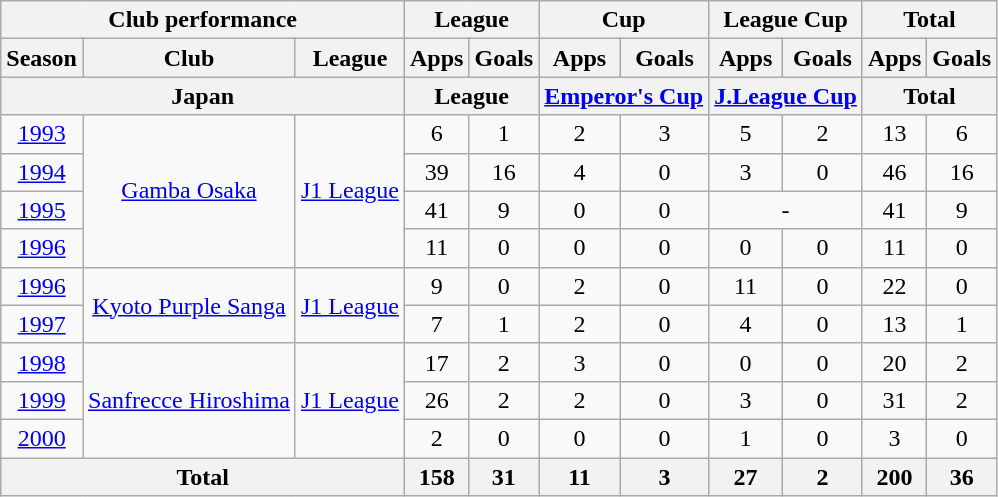<table class="wikitable" style="text-align:center;">
<tr>
<th colspan=3>Club performance</th>
<th colspan=2>League</th>
<th colspan=2>Cup</th>
<th colspan=2>League Cup</th>
<th colspan=2>Total</th>
</tr>
<tr>
<th>Season</th>
<th>Club</th>
<th>League</th>
<th>Apps</th>
<th>Goals</th>
<th>Apps</th>
<th>Goals</th>
<th>Apps</th>
<th>Goals</th>
<th>Apps</th>
<th>Goals</th>
</tr>
<tr>
<th colspan=3>Japan</th>
<th colspan=2>League</th>
<th colspan=2><a href='#'>Emperor's Cup</a></th>
<th colspan=2><a href='#'>J.League Cup</a></th>
<th colspan=2>Total</th>
</tr>
<tr>
<td><a href='#'>1993</a></td>
<td rowspan="4"><a href='#'>Gamba Osaka</a></td>
<td rowspan="4"><a href='#'>J1 League</a></td>
<td>6</td>
<td>1</td>
<td>2</td>
<td>3</td>
<td>5</td>
<td>2</td>
<td>13</td>
<td>6</td>
</tr>
<tr>
<td><a href='#'>1994</a></td>
<td>39</td>
<td>16</td>
<td>4</td>
<td>0</td>
<td>3</td>
<td>0</td>
<td>46</td>
<td>16</td>
</tr>
<tr>
<td><a href='#'>1995</a></td>
<td>41</td>
<td>9</td>
<td>0</td>
<td>0</td>
<td colspan="2">-</td>
<td>41</td>
<td>9</td>
</tr>
<tr>
<td><a href='#'>1996</a></td>
<td>11</td>
<td>0</td>
<td>0</td>
<td>0</td>
<td>0</td>
<td>0</td>
<td>11</td>
<td>0</td>
</tr>
<tr>
<td><a href='#'>1996</a></td>
<td rowspan="2"><a href='#'>Kyoto Purple Sanga</a></td>
<td rowspan="2"><a href='#'>J1 League</a></td>
<td>9</td>
<td>0</td>
<td>2</td>
<td>0</td>
<td>11</td>
<td>0</td>
<td>22</td>
<td>0</td>
</tr>
<tr>
<td><a href='#'>1997</a></td>
<td>7</td>
<td>1</td>
<td>2</td>
<td>0</td>
<td>4</td>
<td>0</td>
<td>13</td>
<td>1</td>
</tr>
<tr>
<td><a href='#'>1998</a></td>
<td rowspan="3"><a href='#'>Sanfrecce Hiroshima</a></td>
<td rowspan="3"><a href='#'>J1 League</a></td>
<td>17</td>
<td>2</td>
<td>3</td>
<td>0</td>
<td>0</td>
<td>0</td>
<td>20</td>
<td>2</td>
</tr>
<tr>
<td><a href='#'>1999</a></td>
<td>26</td>
<td>2</td>
<td>2</td>
<td>0</td>
<td>3</td>
<td>0</td>
<td>31</td>
<td>2</td>
</tr>
<tr>
<td><a href='#'>2000</a></td>
<td>2</td>
<td>0</td>
<td>0</td>
<td>0</td>
<td>1</td>
<td>0</td>
<td>3</td>
<td>0</td>
</tr>
<tr>
<th colspan=3>Total</th>
<th>158</th>
<th>31</th>
<th>11</th>
<th>3</th>
<th>27</th>
<th>2</th>
<th>200</th>
<th>36</th>
</tr>
</table>
